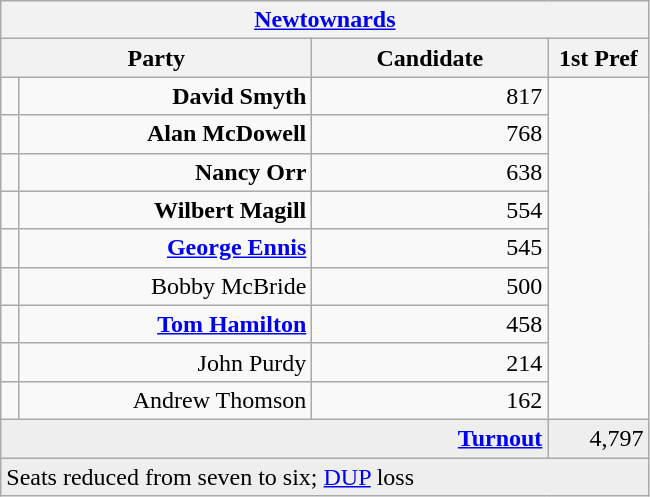<table class="wikitable">
<tr>
<th colspan="4" align="center"><a href='#'>Newtownards</a></th>
</tr>
<tr>
<th colspan="2" align="center" width=200>Party</th>
<th width=150>Candidate</th>
<th width=60>1st Pref</th>
</tr>
<tr>
<td></td>
<td align="right"><strong>David Smyth</strong></td>
<td align="right">817</td>
</tr>
<tr>
<td></td>
<td align="right"><strong>Alan McDowell</strong></td>
<td align="right">768</td>
</tr>
<tr>
<td></td>
<td align="right"><strong>Nancy Orr</strong></td>
<td align="right">638</td>
</tr>
<tr>
<td></td>
<td align="right"><strong>Wilbert Magill</strong></td>
<td align="right">554</td>
</tr>
<tr>
<td></td>
<td align="right"><strong><a href='#'>George Ennis</a></strong></td>
<td align="right">545</td>
</tr>
<tr>
<td></td>
<td align="right">Bobby McBride</td>
<td align="right">500</td>
</tr>
<tr>
<td></td>
<td align="right"><strong><a href='#'>Tom Hamilton</a></strong></td>
<td align="right">458</td>
</tr>
<tr>
<td></td>
<td align="right">John Purdy</td>
<td align="right">214</td>
</tr>
<tr>
<td></td>
<td align="right">Andrew Thomson</td>
<td align="right">162</td>
</tr>
<tr bgcolor="EEEEEE">
<td colspan=3 align="right"><strong><a href='#'>Turnout</a></strong></td>
<td align="right">4,797</td>
</tr>
<tr bgcolor="EEEEEE">
<td colspan=4>Seats reduced from seven to six; <a href='#'>DUP</a> loss</td>
</tr>
</table>
